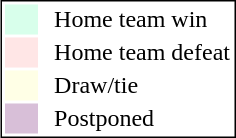<table style="border:1px solid black; float:right;">
<tr>
<td style="background:#D8FFEB; width:20px;"></td>
<td> </td>
<td>Home team win</td>
</tr>
<tr>
<td style="background:#FFE6E6; width:20px;"></td>
<td> </td>
<td>Home team defeat</td>
</tr>
<tr>
<td style="background:#FFFFE6; width:20px;"></td>
<td> </td>
<td>Draw/tie</td>
</tr>
<tr>
<td style="background:#D8BFD8; width:20px;"></td>
<td> </td>
<td>Postponed</td>
</tr>
</table>
